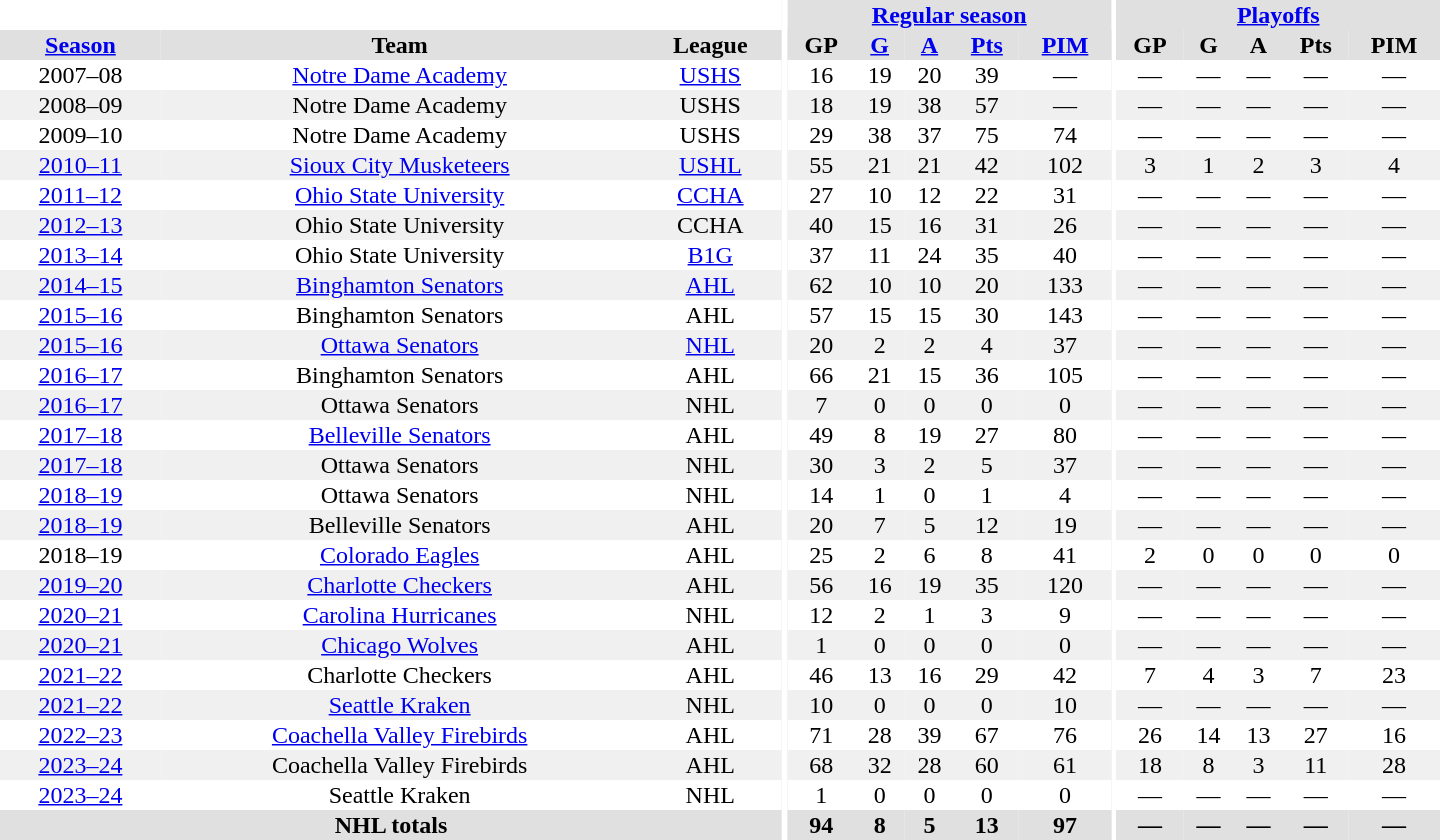<table border="0" cellpadding="1" cellspacing="0" style="text-align:center; width:60em">
<tr bgcolor="#e0e0e0">
<th colspan="3" bgcolor="#ffffff"></th>
<th rowspan="99" bgcolor="#ffffff"></th>
<th colspan="5"><a href='#'>Regular season</a></th>
<th rowspan="99" bgcolor="#ffffff"></th>
<th colspan="5"><a href='#'>Playoffs</a></th>
</tr>
<tr bgcolor="#e0e0e0">
<th><a href='#'>Season</a></th>
<th>Team</th>
<th>League</th>
<th>GP</th>
<th><a href='#'>G</a></th>
<th><a href='#'>A</a></th>
<th><a href='#'>Pts</a></th>
<th><a href='#'>PIM</a></th>
<th>GP</th>
<th>G</th>
<th>A</th>
<th>Pts</th>
<th>PIM</th>
</tr>
<tr>
<td>2007–08</td>
<td><a href='#'>Notre Dame Academy</a></td>
<td><a href='#'>USHS</a></td>
<td>16</td>
<td>19</td>
<td>20</td>
<td>39</td>
<td>—</td>
<td>—</td>
<td>—</td>
<td>—</td>
<td>—</td>
<td>—</td>
</tr>
<tr bgcolor="#f0f0f0">
<td>2008–09</td>
<td>Notre Dame Academy</td>
<td>USHS</td>
<td>18</td>
<td>19</td>
<td>38</td>
<td>57</td>
<td>—</td>
<td>—</td>
<td>—</td>
<td>—</td>
<td>—</td>
<td>—</td>
</tr>
<tr>
<td>2009–10</td>
<td>Notre Dame Academy</td>
<td>USHS</td>
<td>29</td>
<td>38</td>
<td>37</td>
<td>75</td>
<td>74</td>
<td>—</td>
<td>—</td>
<td>—</td>
<td>—</td>
<td>—</td>
</tr>
<tr bgcolor="#f0f0f0">
<td><a href='#'>2010–11</a></td>
<td><a href='#'>Sioux City Musketeers</a></td>
<td><a href='#'>USHL</a></td>
<td>55</td>
<td>21</td>
<td>21</td>
<td>42</td>
<td>102</td>
<td>3</td>
<td>1</td>
<td>2</td>
<td>3</td>
<td>4</td>
</tr>
<tr>
<td><a href='#'>2011–12</a></td>
<td><a href='#'>Ohio State University</a></td>
<td><a href='#'>CCHA</a></td>
<td>27</td>
<td>10</td>
<td>12</td>
<td>22</td>
<td>31</td>
<td>—</td>
<td>—</td>
<td>—</td>
<td>—</td>
<td>—</td>
</tr>
<tr bgcolor="#f0f0f0">
<td><a href='#'>2012–13</a></td>
<td>Ohio State University</td>
<td>CCHA</td>
<td>40</td>
<td>15</td>
<td>16</td>
<td>31</td>
<td>26</td>
<td>—</td>
<td>—</td>
<td>—</td>
<td>—</td>
<td>—</td>
</tr>
<tr>
<td><a href='#'>2013–14</a></td>
<td>Ohio State University</td>
<td><a href='#'>B1G</a></td>
<td>37</td>
<td>11</td>
<td>24</td>
<td>35</td>
<td>40</td>
<td>—</td>
<td>—</td>
<td>—</td>
<td>—</td>
<td>—</td>
</tr>
<tr bgcolor="#f0f0f0">
<td><a href='#'>2014–15</a></td>
<td><a href='#'>Binghamton Senators</a></td>
<td><a href='#'>AHL</a></td>
<td>62</td>
<td>10</td>
<td>10</td>
<td>20</td>
<td>133</td>
<td>—</td>
<td>—</td>
<td>—</td>
<td>—</td>
<td>—</td>
</tr>
<tr>
<td><a href='#'>2015–16</a></td>
<td>Binghamton Senators</td>
<td>AHL</td>
<td>57</td>
<td>15</td>
<td>15</td>
<td>30</td>
<td>143</td>
<td>—</td>
<td>—</td>
<td>—</td>
<td>—</td>
<td>—</td>
</tr>
<tr bgcolor="#f0f0f0">
<td><a href='#'>2015–16</a></td>
<td><a href='#'>Ottawa Senators</a></td>
<td><a href='#'>NHL</a></td>
<td>20</td>
<td>2</td>
<td>2</td>
<td>4</td>
<td>37</td>
<td>—</td>
<td>—</td>
<td>—</td>
<td>—</td>
<td>—</td>
</tr>
<tr>
<td><a href='#'>2016–17</a></td>
<td>Binghamton Senators</td>
<td>AHL</td>
<td>66</td>
<td>21</td>
<td>15</td>
<td>36</td>
<td>105</td>
<td>—</td>
<td>—</td>
<td>—</td>
<td>—</td>
<td>—</td>
</tr>
<tr bgcolor="#f0f0f0">
<td><a href='#'>2016–17</a></td>
<td>Ottawa Senators</td>
<td>NHL</td>
<td>7</td>
<td>0</td>
<td>0</td>
<td>0</td>
<td>0</td>
<td>—</td>
<td>—</td>
<td>—</td>
<td>—</td>
<td>—</td>
</tr>
<tr>
<td><a href='#'>2017–18</a></td>
<td><a href='#'>Belleville Senators</a></td>
<td>AHL</td>
<td>49</td>
<td>8</td>
<td>19</td>
<td>27</td>
<td>80</td>
<td>—</td>
<td>—</td>
<td>—</td>
<td>—</td>
<td>—</td>
</tr>
<tr bgcolor="#f0f0f0">
<td><a href='#'>2017–18</a></td>
<td>Ottawa Senators</td>
<td>NHL</td>
<td>30</td>
<td>3</td>
<td>2</td>
<td>5</td>
<td>37</td>
<td>—</td>
<td>—</td>
<td>—</td>
<td>—</td>
<td>—</td>
</tr>
<tr>
<td><a href='#'>2018–19</a></td>
<td>Ottawa Senators</td>
<td>NHL</td>
<td>14</td>
<td>1</td>
<td>0</td>
<td>1</td>
<td>4</td>
<td>—</td>
<td>—</td>
<td>—</td>
<td>—</td>
<td>—</td>
</tr>
<tr bgcolor="#f0f0f0">
<td><a href='#'>2018–19</a></td>
<td>Belleville Senators</td>
<td>AHL</td>
<td>20</td>
<td>7</td>
<td>5</td>
<td>12</td>
<td>19</td>
<td>—</td>
<td>—</td>
<td>—</td>
<td>—</td>
<td>—</td>
</tr>
<tr>
<td>2018–19</td>
<td><a href='#'>Colorado Eagles</a></td>
<td>AHL</td>
<td>25</td>
<td>2</td>
<td>6</td>
<td>8</td>
<td>41</td>
<td>2</td>
<td>0</td>
<td>0</td>
<td>0</td>
<td>0</td>
</tr>
<tr bgcolor="#f0f0f0">
<td><a href='#'>2019–20</a></td>
<td><a href='#'>Charlotte Checkers</a></td>
<td>AHL</td>
<td>56</td>
<td>16</td>
<td>19</td>
<td>35</td>
<td>120</td>
<td>—</td>
<td>—</td>
<td>—</td>
<td>—</td>
<td>—</td>
</tr>
<tr>
<td><a href='#'>2020–21</a></td>
<td><a href='#'>Carolina Hurricanes</a></td>
<td>NHL</td>
<td>12</td>
<td>2</td>
<td>1</td>
<td>3</td>
<td>9</td>
<td>—</td>
<td>—</td>
<td>—</td>
<td>—</td>
<td>—</td>
</tr>
<tr bgcolor="#f0f0f0">
<td><a href='#'>2020–21</a></td>
<td><a href='#'>Chicago Wolves</a></td>
<td>AHL</td>
<td>1</td>
<td>0</td>
<td>0</td>
<td>0</td>
<td>0</td>
<td>—</td>
<td>—</td>
<td>—</td>
<td>—</td>
<td>—</td>
</tr>
<tr>
<td><a href='#'>2021–22</a></td>
<td>Charlotte Checkers</td>
<td>AHL</td>
<td>46</td>
<td>13</td>
<td>16</td>
<td>29</td>
<td>42</td>
<td>7</td>
<td>4</td>
<td>3</td>
<td>7</td>
<td>23</td>
</tr>
<tr bgcolor="#f0f0f0">
<td><a href='#'>2021–22</a></td>
<td><a href='#'>Seattle Kraken</a></td>
<td>NHL</td>
<td>10</td>
<td>0</td>
<td>0</td>
<td>0</td>
<td>10</td>
<td>—</td>
<td>—</td>
<td>—</td>
<td>—</td>
<td>—</td>
</tr>
<tr>
<td><a href='#'>2022–23</a></td>
<td><a href='#'>Coachella Valley Firebirds</a></td>
<td>AHL</td>
<td>71</td>
<td>28</td>
<td>39</td>
<td>67</td>
<td>76</td>
<td>26</td>
<td>14</td>
<td>13</td>
<td>27</td>
<td>16</td>
</tr>
<tr bgcolor="#f0f0f0">
<td><a href='#'>2023–24</a></td>
<td>Coachella Valley Firebirds</td>
<td>AHL</td>
<td>68</td>
<td>32</td>
<td>28</td>
<td>60</td>
<td>61</td>
<td>18</td>
<td>8</td>
<td>3</td>
<td>11</td>
<td>28</td>
</tr>
<tr>
<td><a href='#'>2023–24</a></td>
<td>Seattle Kraken</td>
<td>NHL</td>
<td>1</td>
<td>0</td>
<td>0</td>
<td>0</td>
<td>0</td>
<td>—</td>
<td>—</td>
<td>—</td>
<td>—</td>
<td>—</td>
</tr>
<tr bgcolor="#e0e0e0">
<th colspan="3">NHL totals</th>
<th>94</th>
<th>8</th>
<th>5</th>
<th>13</th>
<th>97</th>
<th>—</th>
<th>—</th>
<th>—</th>
<th>—</th>
<th>—</th>
</tr>
</table>
